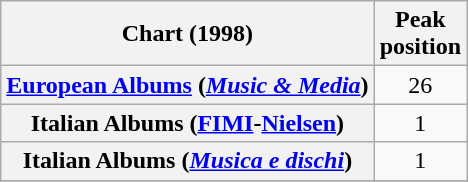<table class="wikitable sortable plainrowheaders" style="text-align:center">
<tr>
<th scope="col">Chart (1998)</th>
<th scope="col">Peak<br>position</th>
</tr>
<tr>
<th scope="row"><a href='#'>European Albums</a> (<em><a href='#'>Music & Media</a></em>)</th>
<td>26</td>
</tr>
<tr>
<th scope="row">Italian Albums (<a href='#'>FIMI</a>-<a href='#'>Nielsen</a>)</th>
<td>1</td>
</tr>
<tr>
<th scope="row">Italian Albums (<em><a href='#'>Musica e dischi</a></em>)</th>
<td>1</td>
</tr>
<tr>
</tr>
</table>
